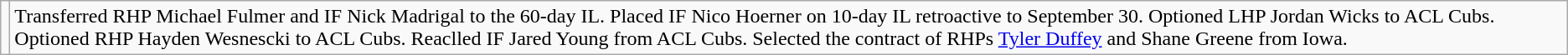<table class="wikitable">
<tr>
<td></td>
<td>Transferred RHP Michael Fulmer and IF Nick Madrigal to the 60-day IL. Placed IF Nico Hoerner on 10-day IL retroactive to September 30. Optioned LHP Jordan Wicks to ACL Cubs. Optioned RHP Hayden Wesnescki to ACL Cubs. Reaclled IF Jared Young from ACL Cubs. Selected the contract of RHPs <a href='#'>Tyler Duffey</a> and Shane Greene from Iowa.</td>
</tr>
</table>
